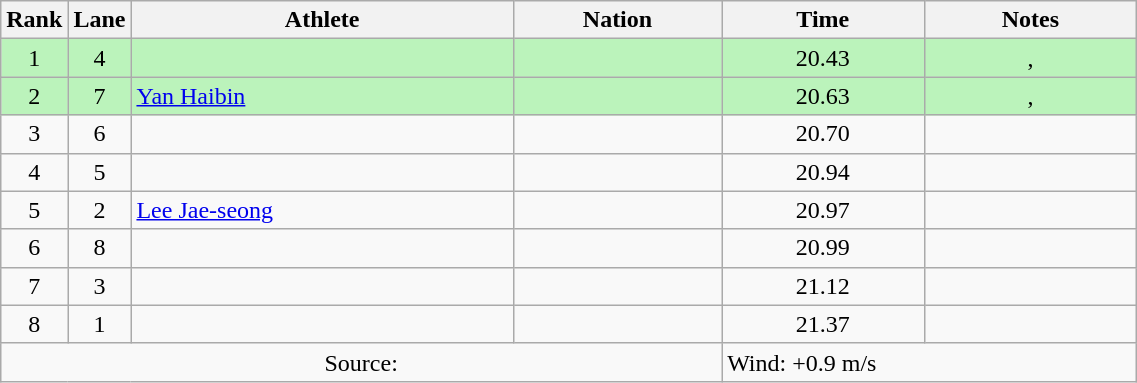<table class="wikitable sortable" style="text-align:center;width: 60%;">
<tr>
<th scope="col" style="width: 10px;">Rank</th>
<th scope="col" style="width: 10px;">Lane</th>
<th scope="col">Athlete</th>
<th scope="col">Nation</th>
<th scope="col">Time</th>
<th scope="col">Notes</th>
</tr>
<tr bgcolor=bbf3bb>
<td>1</td>
<td>4</td>
<td align=left></td>
<td align=left></td>
<td>20.43</td>
<td>, </td>
</tr>
<tr bgcolor=bbf3bb>
<td>2</td>
<td>7</td>
<td align=left><a href='#'>Yan Haibin</a></td>
<td align=left></td>
<td>20.63</td>
<td>, </td>
</tr>
<tr>
<td>3</td>
<td>6</td>
<td align=left></td>
<td align=left></td>
<td>20.70</td>
<td></td>
</tr>
<tr>
<td>4</td>
<td>5</td>
<td align=left></td>
<td align=left></td>
<td>20.94</td>
<td></td>
</tr>
<tr>
<td>5</td>
<td>2</td>
<td align=left><a href='#'>Lee Jae-seong</a></td>
<td align=left></td>
<td>20.97</td>
<td></td>
</tr>
<tr>
<td>6</td>
<td>8</td>
<td align=left></td>
<td align=left></td>
<td>20.99</td>
<td></td>
</tr>
<tr>
<td>7</td>
<td>3</td>
<td align=left></td>
<td align=left></td>
<td>21.12</td>
<td></td>
</tr>
<tr>
<td>8</td>
<td>1</td>
<td align=left></td>
<td align=left></td>
<td>21.37</td>
<td></td>
</tr>
<tr class="sortbottom">
<td colspan="4">Source:</td>
<td colspan="2" style="text-align:left;">Wind: +0.9 m/s</td>
</tr>
</table>
